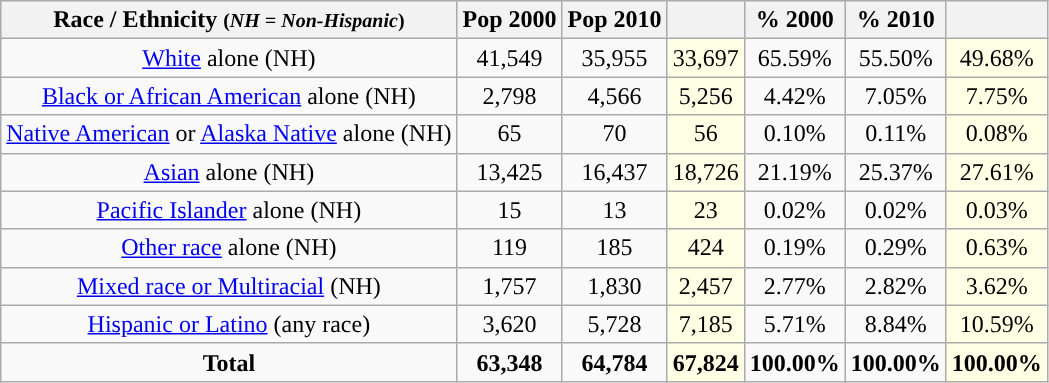<table class="wikitable" style="text-align:center;">
<tr>
<th>Race / Ethnicity <small>(<em>NH = Non-Hispanic</em>)</small></th>
<th>Pop 2000</th>
<th>Pop 2010</th>
<th></th>
<th>% 2000</th>
<th>% 2010</th>
<th></th>
</tr>
<tr>
<td><a href='#'>White</a> alone (NH)</td>
<td>41,549</td>
<td>35,955</td>
<td style='background: #ffffe6;'>33,697</td>
<td>65.59%</td>
<td>55.50%</td>
<td style='background: #ffffe6;'>49.68%</td>
</tr>
<tr>
<td><a href='#'>Black or African American</a> alone (NH)</td>
<td>2,798</td>
<td>4,566</td>
<td style='background: #ffffe6;'>5,256</td>
<td>4.42%</td>
<td>7.05%</td>
<td style='background: #ffffe6;'>7.75%</td>
</tr>
<tr>
<td><a href='#'>Native American</a> or <a href='#'>Alaska Native</a> alone (NH)</td>
<td>65</td>
<td>70</td>
<td style='background: #ffffe6;'>56</td>
<td>0.10%</td>
<td>0.11%</td>
<td style='background: #ffffe6;'>0.08%</td>
</tr>
<tr>
<td><a href='#'>Asian</a> alone (NH)</td>
<td>13,425</td>
<td>16,437</td>
<td style='background: #ffffe6;'>18,726</td>
<td>21.19%</td>
<td>25.37%</td>
<td style='background: #ffffe6;'>27.61%</td>
</tr>
<tr>
<td><a href='#'>Pacific Islander</a> alone (NH)</td>
<td>15</td>
<td>13</td>
<td style='background: #ffffe6;'>23</td>
<td>0.02%</td>
<td>0.02%</td>
<td style='background: #ffffe6;'>0.03%</td>
</tr>
<tr>
<td><a href='#'>Other race</a> alone (NH)</td>
<td>119</td>
<td>185</td>
<td style='background: #ffffe6;'>424</td>
<td>0.19%</td>
<td>0.29%</td>
<td style='background: #ffffe6;'>0.63%</td>
</tr>
<tr>
<td><a href='#'>Mixed race or Multiracial</a> (NH)</td>
<td>1,757</td>
<td>1,830</td>
<td style='background: #ffffe6;'>2,457</td>
<td>2.77%</td>
<td>2.82%</td>
<td style='background: #ffffe6;'>3.62%</td>
</tr>
<tr>
<td><a href='#'>Hispanic or Latino</a> (any race)</td>
<td>3,620</td>
<td>5,728</td>
<td style='background: #ffffe6;'>7,185</td>
<td>5.71%</td>
<td>8.84%</td>
<td style='background: #ffffe6;'>10.59%</td>
</tr>
<tr>
<td><strong>Total</strong></td>
<td><strong>63,348</strong></td>
<td><strong>64,784</strong></td>
<td style='background: #ffffe6;'><strong>67,824</strong></td>
<td><strong>100.00%</strong></td>
<td><strong>100.00%</strong></td>
<td style='background: #ffffe6;'><strong>100.00%</strong></td>
</tr>
</table>
